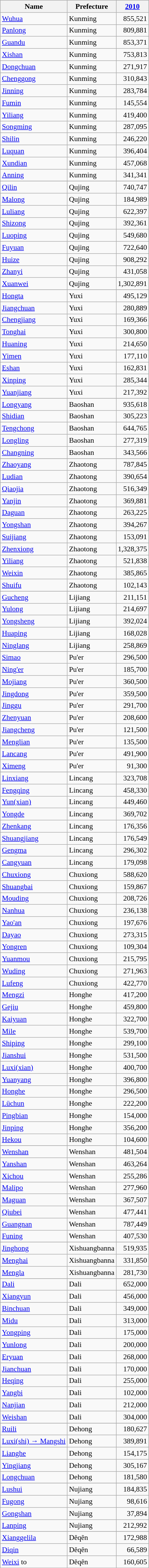<table class="wikitable sortable" style="font-size:90%;" align="center">
<tr>
<th>Name</th>
<th>Prefecture</th>
<th><a href='#'>2010</a></th>
</tr>
<tr>
<td><a href='#'>Wuhua</a></td>
<td>Kunming</td>
<td style="text-align: right;">855,521</td>
</tr>
<tr>
<td><a href='#'>Panlong</a></td>
<td>Kunming</td>
<td style="text-align: right;">809,881</td>
</tr>
<tr>
<td><a href='#'>Guandu</a></td>
<td>Kunming</td>
<td style="text-align: right;">853,371</td>
</tr>
<tr>
<td><a href='#'>Xishan</a></td>
<td>Kunming</td>
<td style="text-align: right;">753,813</td>
</tr>
<tr>
<td><a href='#'>Dongchuan</a></td>
<td>Kunming</td>
<td style="text-align: right;">271,917</td>
</tr>
<tr>
<td><a href='#'>Chenggong</a></td>
<td>Kunming</td>
<td style="text-align: right;">310,843</td>
</tr>
<tr>
<td><a href='#'>Jinning</a></td>
<td>Kunming</td>
<td style="text-align: right;">283,784</td>
</tr>
<tr>
<td><a href='#'>Fumin</a></td>
<td>Kunming</td>
<td style="text-align: right;">145,554</td>
</tr>
<tr>
<td><a href='#'>Yiliang</a></td>
<td>Kunming</td>
<td style="text-align: right;">419,400</td>
</tr>
<tr>
<td><a href='#'>Songming</a></td>
<td>Kunming</td>
<td style="text-align: right;">287,095</td>
</tr>
<tr>
<td><a href='#'>Shilin</a></td>
<td>Kunming</td>
<td style="text-align: right;">246,220</td>
</tr>
<tr>
<td><a href='#'>Luquan</a></td>
<td>Kunming</td>
<td style="text-align: right;">396,404</td>
</tr>
<tr>
<td><a href='#'>Xundian</a></td>
<td>Kunming</td>
<td style="text-align: right;">457,068</td>
</tr>
<tr>
<td><a href='#'>Anning</a></td>
<td>Kunming</td>
<td style="text-align: right;">341,341</td>
</tr>
<tr>
</tr>
<tr>
<td><a href='#'>Qilin</a></td>
<td>Qujing</td>
<td style="text-align: right;">740,747</td>
</tr>
<tr>
<td><a href='#'>Malong</a></td>
<td>Qujing</td>
<td style="text-align: right;">184,989</td>
</tr>
<tr>
<td><a href='#'>Luliang</a></td>
<td>Qujing</td>
<td style="text-align: right;">622,397</td>
</tr>
<tr>
<td><a href='#'>Shizong</a></td>
<td>Qujing</td>
<td style="text-align: right;">392,361</td>
</tr>
<tr>
<td><a href='#'>Luoping</a></td>
<td>Qujing</td>
<td style="text-align: right;">549,680</td>
</tr>
<tr>
<td><a href='#'>Fuyuan</a></td>
<td>Qujing</td>
<td style="text-align: right;">722,640</td>
</tr>
<tr>
<td><a href='#'>Huize</a></td>
<td>Qujing</td>
<td style="text-align: right;">908,292</td>
</tr>
<tr>
<td><a href='#'>Zhanyi</a></td>
<td>Qujing</td>
<td style="text-align: right;">431,058</td>
</tr>
<tr>
<td><a href='#'>Xuanwei</a></td>
<td>Qujing</td>
<td style="text-align: right;">1,302,891</td>
</tr>
<tr>
</tr>
<tr>
<td><a href='#'>Hongta</a></td>
<td>Yuxi</td>
<td style="text-align: right;">495,129</td>
</tr>
<tr>
<td><a href='#'>Jiangchuan</a></td>
<td>Yuxi</td>
<td style="text-align: right;">280,889</td>
</tr>
<tr>
<td><a href='#'>Chengjiang</a></td>
<td>Yuxi</td>
<td style="text-align: right;">169,366</td>
</tr>
<tr>
<td><a href='#'>Tonghai</a></td>
<td>Yuxi</td>
<td style="text-align: right;">300,800</td>
</tr>
<tr>
<td><a href='#'>Huaning</a></td>
<td>Yuxi</td>
<td style="text-align: right;">214,650</td>
</tr>
<tr>
<td><a href='#'>Yimen</a></td>
<td>Yuxi</td>
<td style="text-align: right;">177,110</td>
</tr>
<tr>
<td><a href='#'>Eshan</a></td>
<td>Yuxi</td>
<td style="text-align: right;">162,831</td>
</tr>
<tr>
<td><a href='#'>Xinping</a></td>
<td>Yuxi</td>
<td style="text-align: right;">285,344</td>
</tr>
<tr>
<td><a href='#'>Yuanjiang</a></td>
<td>Yuxi</td>
<td style="text-align: right;">217,392</td>
</tr>
<tr>
</tr>
<tr>
<td><a href='#'>Longyang</a></td>
<td>Baoshan</td>
<td style="text-align: right;">935,618</td>
</tr>
<tr>
<td><a href='#'>Shidian</a></td>
<td>Baoshan</td>
<td style="text-align: right;">305,223</td>
</tr>
<tr>
<td><a href='#'>Tengchong</a></td>
<td>Baoshan</td>
<td style="text-align: right;">644,765</td>
</tr>
<tr>
<td><a href='#'>Longling</a></td>
<td>Baoshan</td>
<td style="text-align: right;">277,319</td>
</tr>
<tr>
<td><a href='#'>Changning</a></td>
<td>Baoshan</td>
<td style="text-align: right;">343,566</td>
</tr>
<tr>
</tr>
<tr>
<td><a href='#'>Zhaoyang</a></td>
<td>Zhaotong</td>
<td style="text-align: right;">787,845</td>
</tr>
<tr>
<td><a href='#'>Ludian</a></td>
<td>Zhaotong</td>
<td style="text-align: right;">390,654</td>
</tr>
<tr>
<td><a href='#'>Qiaojia</a></td>
<td>Zhaotong</td>
<td style="text-align: right;">516,349</td>
</tr>
<tr>
<td><a href='#'>Yanjin</a></td>
<td>Zhaotong</td>
<td style="text-align: right;">369,881</td>
</tr>
<tr>
<td><a href='#'>Daguan</a></td>
<td>Zhaotong</td>
<td style="text-align: right;">263,225</td>
</tr>
<tr>
<td><a href='#'>Yongshan</a></td>
<td>Zhaotong</td>
<td style="text-align: right;">394,267</td>
</tr>
<tr>
<td><a href='#'>Suijiang</a></td>
<td>Zhaotong</td>
<td style="text-align: right;">153,091</td>
</tr>
<tr>
<td><a href='#'>Zhenxiong</a></td>
<td>Zhaotong</td>
<td style="text-align: right;">1,328,375</td>
</tr>
<tr>
<td><a href='#'>Yiliang</a></td>
<td>Zhaotong</td>
<td style="text-align: right;">521,838</td>
</tr>
<tr>
<td><a href='#'>Weixin</a></td>
<td>Zhaotong</td>
<td style="text-align: right;">385,865</td>
</tr>
<tr>
<td><a href='#'>Shuifu</a></td>
<td>Zhaotong</td>
<td style="text-align: right;">102,143</td>
</tr>
<tr>
</tr>
<tr>
<td><a href='#'>Gucheng</a></td>
<td>Lijiang</td>
<td style="text-align: right;">211,151</td>
</tr>
<tr>
<td><a href='#'>Yulong</a></td>
<td>Lijiang</td>
<td style="text-align: right;">214,697</td>
</tr>
<tr>
<td><a href='#'>Yongsheng</a></td>
<td>Lijiang</td>
<td style="text-align: right;">392,024</td>
</tr>
<tr>
<td><a href='#'>Huaping</a></td>
<td>Lijiang</td>
<td style="text-align: right;">168,028</td>
</tr>
<tr>
<td><a href='#'>Ninglang</a></td>
<td>Lijiang</td>
<td style="text-align: right;">258,869</td>
</tr>
<tr>
</tr>
<tr>
<td><a href='#'>Simao</a></td>
<td>Pu'er</td>
<td style="text-align: right;">296,500</td>
</tr>
<tr>
<td><a href='#'>Ning'er</a></td>
<td>Pu'er</td>
<td style="text-align: right;">185,700</td>
</tr>
<tr>
<td><a href='#'>Mojiang</a></td>
<td>Pu'er</td>
<td style="text-align: right;">360,500</td>
</tr>
<tr>
<td><a href='#'>Jingdong</a></td>
<td>Pu'er</td>
<td style="text-align: right;">359,500</td>
</tr>
<tr>
<td><a href='#'>Jinggu</a></td>
<td>Pu'er</td>
<td style="text-align: right;">291,700</td>
</tr>
<tr>
<td><a href='#'>Zhenyuan</a></td>
<td>Pu'er</td>
<td style="text-align: right;">208,600</td>
</tr>
<tr>
<td><a href='#'>Jiangcheng</a></td>
<td>Pu'er</td>
<td style="text-align: right;">121,500</td>
</tr>
<tr>
<td><a href='#'>Menglian</a></td>
<td>Pu'er</td>
<td style="text-align: right;">135,500</td>
</tr>
<tr>
<td><a href='#'>Lancang</a></td>
<td>Pu'er</td>
<td style="text-align: right;">491,900</td>
</tr>
<tr>
<td><a href='#'>Ximeng</a></td>
<td>Pu'er</td>
<td style="text-align: right;">91,300</td>
</tr>
<tr>
</tr>
<tr>
<td><a href='#'>Linxiang</a></td>
<td>Lincang</td>
<td style="text-align: right;">323,708</td>
</tr>
<tr>
<td><a href='#'>Fengqing</a></td>
<td>Lincang</td>
<td style="text-align: right;">458,330</td>
</tr>
<tr>
<td><a href='#'>Yun(xian)</a></td>
<td>Lincang</td>
<td style="text-align: right;">449,460</td>
</tr>
<tr>
<td><a href='#'>Yongde</a></td>
<td>Lincang</td>
<td style="text-align: right;">369,702</td>
</tr>
<tr>
<td><a href='#'>Zhenkang</a></td>
<td>Lincang</td>
<td style="text-align: right;">176,356</td>
</tr>
<tr>
<td><a href='#'>Shuangjiang</a></td>
<td>Lincang</td>
<td style="text-align: right;">176,549</td>
</tr>
<tr>
<td><a href='#'>Gengma</a></td>
<td>Lincang</td>
<td style="text-align: right;">296,302</td>
</tr>
<tr>
<td><a href='#'>Cangyuan</a></td>
<td>Lincang</td>
<td style="text-align: right;">179,098</td>
</tr>
<tr>
</tr>
<tr>
<td><a href='#'>Chuxiong</a></td>
<td>Chuxiong</td>
<td style="text-align: right;">588,620</td>
</tr>
<tr>
<td><a href='#'>Shuangbai</a></td>
<td>Chuxiong</td>
<td style="text-align: right;">159,867</td>
</tr>
<tr>
<td><a href='#'>Mouding</a></td>
<td>Chuxiong</td>
<td style="text-align: right;">208,726</td>
</tr>
<tr>
<td><a href='#'>Nanhua</a></td>
<td>Chuxiong</td>
<td style="text-align: right;">236,138</td>
</tr>
<tr>
<td><a href='#'>Yao'an</a></td>
<td>Chuxiong</td>
<td style="text-align: right;">197,676</td>
</tr>
<tr>
<td><a href='#'>Dayao</a></td>
<td>Chuxiong</td>
<td style="text-align: right;">273,315</td>
</tr>
<tr>
<td><a href='#'>Yongren</a></td>
<td>Chuxiong</td>
<td style="text-align: right;">109,304</td>
</tr>
<tr>
<td><a href='#'>Yuanmou</a></td>
<td>Chuxiong</td>
<td style="text-align: right;">215,795</td>
</tr>
<tr>
<td><a href='#'>Wuding</a></td>
<td>Chuxiong</td>
<td style="text-align: right;">271,963</td>
</tr>
<tr>
<td><a href='#'>Lufeng</a></td>
<td>Chuxiong</td>
<td style="text-align: right;">422,770</td>
</tr>
<tr>
</tr>
<tr>
<td><a href='#'>Mengzi</a></td>
<td>Honghe</td>
<td style="text-align: right;">417,200</td>
</tr>
<tr>
<td><a href='#'>Gejiu</a></td>
<td>Honghe</td>
<td style="text-align: right;">459,800</td>
</tr>
<tr>
<td><a href='#'>Kaiyuan</a></td>
<td>Honghe</td>
<td style="text-align: right;">322,700</td>
</tr>
<tr>
<td><a href='#'>Mile</a></td>
<td>Honghe</td>
<td style="text-align: right;">539,700</td>
</tr>
<tr>
<td><a href='#'>Shiping</a></td>
<td>Honghe</td>
<td style="text-align: right;">299,100</td>
</tr>
<tr>
<td><a href='#'>Jianshui</a></td>
<td>Honghe</td>
<td style="text-align: right;">531,500</td>
</tr>
<tr>
<td><a href='#'>Luxi(xian)</a></td>
<td>Honghe</td>
<td style="text-align: right;">400,700</td>
</tr>
<tr>
<td><a href='#'>Yuanyang</a></td>
<td>Honghe</td>
<td style="text-align: right;">396,800</td>
</tr>
<tr>
<td><a href='#'>Honghe</a></td>
<td>Honghe</td>
<td style="text-align: right;">296,500</td>
</tr>
<tr>
<td><a href='#'>Lüchun</a></td>
<td>Honghe</td>
<td style="text-align: right;">222,200</td>
</tr>
<tr>
<td><a href='#'>Pingbian</a></td>
<td>Honghe</td>
<td style="text-align: right;">154,000</td>
</tr>
<tr>
<td><a href='#'>Jinping</a></td>
<td>Honghe</td>
<td style="text-align: right;">356,200</td>
</tr>
<tr>
<td><a href='#'>Hekou</a></td>
<td>Honghe</td>
<td style="text-align: right;">104,600</td>
</tr>
<tr>
</tr>
<tr>
<td><a href='#'>Wenshan</a></td>
<td>Wenshan</td>
<td style="text-align: right;">481,504</td>
</tr>
<tr>
<td><a href='#'>Yanshan</a></td>
<td>Wenshan</td>
<td style="text-align: right;">463,264</td>
</tr>
<tr>
<td><a href='#'>Xichou</a></td>
<td>Wenshan</td>
<td style="text-align: right;">255,286</td>
</tr>
<tr>
<td><a href='#'>Malipo</a></td>
<td>Wenshan</td>
<td style="text-align: right;">277,960</td>
</tr>
<tr>
<td><a href='#'>Maguan</a></td>
<td>Wenshan</td>
<td style="text-align: right;">367,507</td>
</tr>
<tr>
<td><a href='#'>Qiubei</a></td>
<td>Wenshan</td>
<td style="text-align: right;">477,441</td>
</tr>
<tr>
<td><a href='#'>Guangnan</a></td>
<td>Wenshan</td>
<td style="text-align: right;">787,449</td>
</tr>
<tr>
<td><a href='#'>Funing</a></td>
<td>Wenshan</td>
<td style="text-align: right;">407,530</td>
</tr>
<tr>
</tr>
<tr>
<td><a href='#'>Jinghong</a></td>
<td>Xishuangbanna</td>
<td style="text-align: right;">519,935</td>
</tr>
<tr>
<td><a href='#'>Menghai</a></td>
<td>Xishuangbanna</td>
<td style="text-align: right;">331,850</td>
</tr>
<tr>
<td><a href='#'>Mengla</a></td>
<td>Xishuangbanna</td>
<td style="text-align: right;">281,730</td>
</tr>
<tr>
</tr>
<tr>
<td><a href='#'>Dali</a></td>
<td>Dali</td>
<td style="text-align: right;">652,000</td>
</tr>
<tr>
<td><a href='#'>Xiangyun</a></td>
<td>Dali</td>
<td style="text-align: right;">456,000</td>
</tr>
<tr>
<td><a href='#'>Binchuan</a></td>
<td>Dali</td>
<td style="text-align: right;">349,000</td>
</tr>
<tr>
<td><a href='#'>Midu</a></td>
<td>Dali</td>
<td style="text-align: right;">313,000</td>
</tr>
<tr>
<td><a href='#'>Yongping</a></td>
<td>Dali</td>
<td style="text-align: right;">175,000</td>
</tr>
<tr>
<td><a href='#'>Yunlong</a></td>
<td>Dali</td>
<td style="text-align: right;">200,000</td>
</tr>
<tr>
<td><a href='#'>Eryuan</a></td>
<td>Dali</td>
<td style="text-align: right;">268,000</td>
</tr>
<tr>
<td><a href='#'>Jianchuan</a></td>
<td>Dali</td>
<td style="text-align: right;">170,000</td>
</tr>
<tr>
<td><a href='#'>Heqing</a></td>
<td>Dali</td>
<td style="text-align: right;">255,000</td>
</tr>
<tr>
<td><a href='#'>Yangbi</a></td>
<td>Dali</td>
<td style="text-align: right;">102,000</td>
</tr>
<tr>
<td><a href='#'>Nanjian</a></td>
<td>Dali</td>
<td style="text-align: right;">212,000</td>
</tr>
<tr>
<td><a href='#'>Weishan</a></td>
<td>Dali</td>
<td style="text-align: right;">304,000</td>
</tr>
<tr>
</tr>
<tr>
<td><a href='#'>Ruili</a></td>
<td>Dehong</td>
<td style="text-align: right;">180,627</td>
</tr>
<tr>
<td><a href='#'>Luxi(shi) → Mangshi</a></td>
<td>Dehong</td>
<td style="text-align: right;">389,891</td>
</tr>
<tr>
<td><a href='#'>Lianghe</a></td>
<td>Dehong</td>
<td style="text-align: right;">154,175</td>
</tr>
<tr>
<td><a href='#'>Yingjiang</a></td>
<td>Dehong</td>
<td style="text-align: right;">305,167</td>
</tr>
<tr>
<td><a href='#'>Longchuan</a></td>
<td>Dehong</td>
<td style="text-align: right;">181,580</td>
</tr>
<tr>
</tr>
<tr>
<td><a href='#'>Lushui</a></td>
<td>Nujiang</td>
<td style="text-align: right;">184,835</td>
</tr>
<tr>
<td><a href='#'>Fugong</a></td>
<td>Nujiang</td>
<td style="text-align: right;">98,616</td>
</tr>
<tr>
<td><a href='#'>Gongshan</a></td>
<td>Nujiang</td>
<td style="text-align: right;">37,894</td>
</tr>
<tr>
<td><a href='#'>Lanping</a></td>
<td>Nujiang</td>
<td style="text-align: right;">212,992</td>
</tr>
<tr>
</tr>
<tr>
<td><a href='#'>Xianggelila</a></td>
<td>Dêqên</td>
<td style="text-align: right;">172,988</td>
</tr>
<tr>
<td><a href='#'>Diqin</a></td>
<td>Dêqên</td>
<td style="text-align: right;">66,589</td>
</tr>
<tr>
<td><a href='#'>Weixi</a> to</td>
<td>Dêqên</td>
<td style="text-align: right;">160,605</td>
</tr>
</table>
